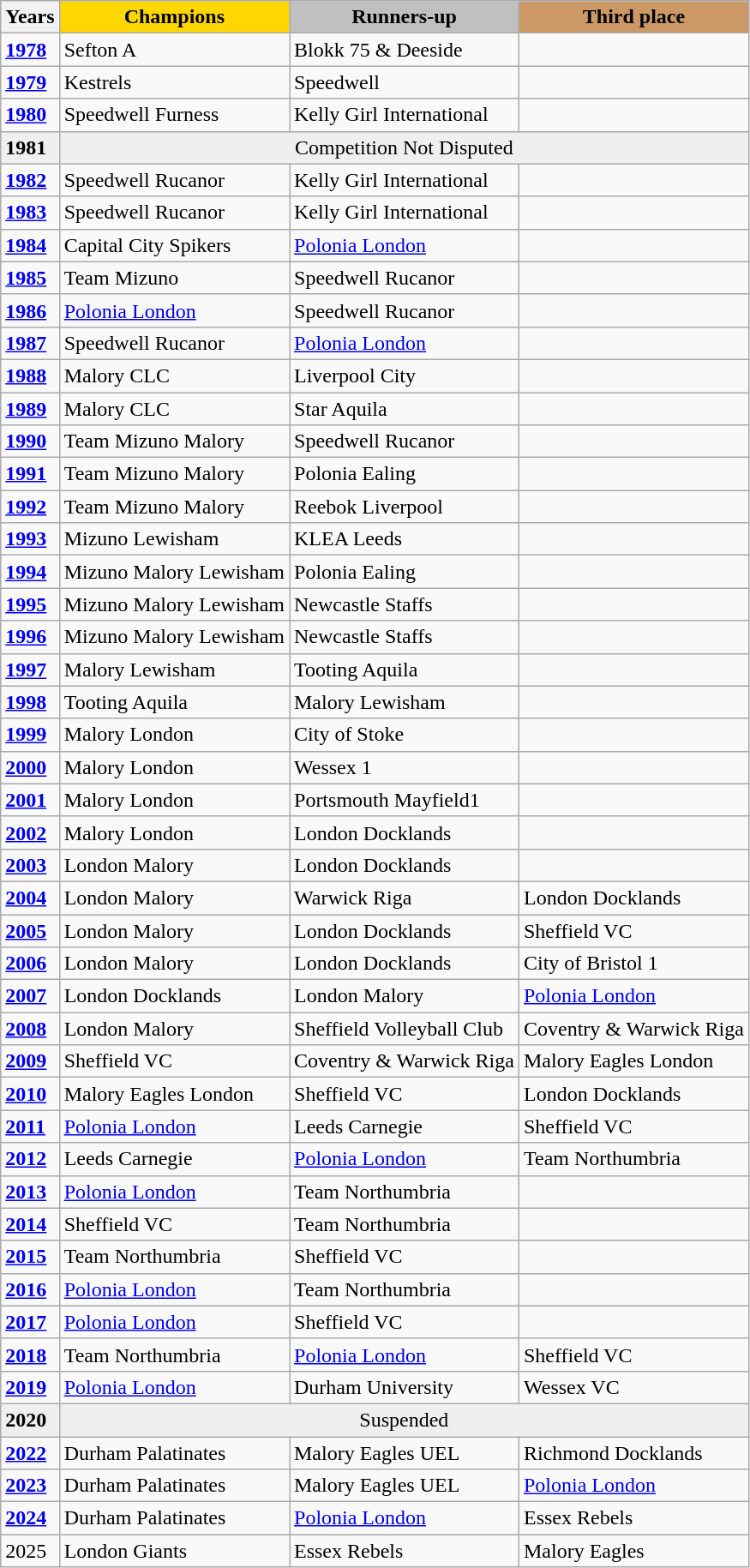<table class="wikitable">
<tr>
<th>Years</th>
<th style="background:gold;">Champions</th>
<th style="background:silver;">Runners-up</th>
<th style="background:#cc9966;">Third place</th>
</tr>
<tr>
<td><strong><a href='#'>1978</a></strong></td>
<td>Sefton A</td>
<td>Blokk 75 & Deeside</td>
<td></td>
</tr>
<tr>
<td><strong><a href='#'>1979</a></strong></td>
<td>Kestrels</td>
<td>Speedwell</td>
<td></td>
</tr>
<tr>
<td><strong><a href='#'>1980</a></strong></td>
<td>Speedwell Furness</td>
<td>Kelly Girl International</td>
<td></td>
</tr>
<tr bgcolor=" efefef">
<td><strong>1981</strong></td>
<td colspan=3 align="center">Competition Not Disputed</td>
</tr>
<tr>
<td><strong><a href='#'>1982</a></strong></td>
<td>Speedwell Rucanor</td>
<td>Kelly Girl International</td>
<td></td>
</tr>
<tr>
<td><strong><a href='#'>1983</a></strong></td>
<td>Speedwell Rucanor</td>
<td>Kelly Girl International</td>
<td></td>
</tr>
<tr>
<td><strong><a href='#'>1984</a></strong></td>
<td>Capital City Spikers</td>
<td><a href='#'>Polonia London</a></td>
<td></td>
</tr>
<tr>
<td><strong><a href='#'>1985</a></strong></td>
<td>Team Mizuno</td>
<td>Speedwell Rucanor</td>
<td></td>
</tr>
<tr>
<td><strong><a href='#'>1986</a></strong></td>
<td><a href='#'>Polonia London</a></td>
<td>Speedwell Rucanor</td>
<td></td>
</tr>
<tr>
<td><strong><a href='#'>1987</a></strong></td>
<td>Speedwell Rucanor</td>
<td><a href='#'>Polonia London</a></td>
<td></td>
</tr>
<tr>
<td><strong><a href='#'>1988</a></strong></td>
<td>Malory CLC</td>
<td>Liverpool City</td>
<td></td>
</tr>
<tr>
<td><strong><a href='#'>1989</a></strong></td>
<td>Malory CLC</td>
<td>Star Aquila</td>
<td></td>
</tr>
<tr>
<td><strong><a href='#'>1990</a></strong></td>
<td>Team Mizuno Malory</td>
<td>Speedwell Rucanor</td>
<td></td>
</tr>
<tr>
<td><strong><a href='#'>1991</a></strong></td>
<td>Team Mizuno Malory</td>
<td>Polonia Ealing</td>
<td></td>
</tr>
<tr>
<td><strong><a href='#'>1992</a></strong></td>
<td>Team Mizuno Malory</td>
<td>Reebok Liverpool</td>
<td></td>
</tr>
<tr>
<td><strong><a href='#'>1993</a></strong></td>
<td>Mizuno Lewisham</td>
<td>KLEA Leeds</td>
<td></td>
</tr>
<tr>
<td><strong><a href='#'>1994</a></strong></td>
<td>Mizuno Malory Lewisham</td>
<td>Polonia Ealing</td>
<td></td>
</tr>
<tr>
<td><strong><a href='#'>1995</a></strong></td>
<td>Mizuno Malory Lewisham</td>
<td>Newcastle Staffs</td>
<td></td>
</tr>
<tr>
<td><strong><a href='#'>1996</a></strong></td>
<td>Mizuno Malory Lewisham</td>
<td>Newcastle Staffs</td>
<td></td>
</tr>
<tr>
<td><strong><a href='#'>1997</a></strong></td>
<td>Malory Lewisham</td>
<td>Tooting Aquila</td>
<td></td>
</tr>
<tr>
<td><strong><a href='#'>1998</a></strong></td>
<td>Tooting Aquila</td>
<td>Malory Lewisham</td>
<td></td>
</tr>
<tr>
<td><strong><a href='#'>1999</a></strong></td>
<td>Malory London</td>
<td>City of Stoke</td>
<td></td>
</tr>
<tr>
<td><strong><a href='#'>2000</a></strong></td>
<td>Malory London</td>
<td>Wessex 1</td>
<td></td>
</tr>
<tr>
<td><strong><a href='#'>2001</a></strong></td>
<td>Malory London</td>
<td>Portsmouth Mayfield1</td>
<td></td>
</tr>
<tr>
<td><strong><a href='#'>2002</a></strong></td>
<td>Malory London</td>
<td>London Docklands</td>
<td></td>
</tr>
<tr>
<td><strong><a href='#'>2003</a></strong></td>
<td>London Malory</td>
<td>London Docklands</td>
<td></td>
</tr>
<tr>
<td><strong><a href='#'>2004</a></strong></td>
<td>London Malory</td>
<td>Warwick Riga</td>
<td>London Docklands</td>
</tr>
<tr>
<td><strong><a href='#'>2005</a></strong></td>
<td>London Malory</td>
<td>London Docklands</td>
<td>Sheffield VC</td>
</tr>
<tr>
<td><strong><a href='#'>2006</a></strong></td>
<td>London Malory</td>
<td>London Docklands</td>
<td>City of Bristol 1</td>
</tr>
<tr>
<td><strong><a href='#'>2007</a></strong></td>
<td>London Docklands</td>
<td>London Malory</td>
<td><a href='#'>Polonia London</a></td>
</tr>
<tr>
<td><strong><a href='#'>2008</a></strong></td>
<td>London Malory</td>
<td>Sheffield Volleyball Club</td>
<td>Coventry & Warwick Riga</td>
</tr>
<tr>
<td><strong><a href='#'>2009</a></strong></td>
<td>Sheffield VC</td>
<td>Coventry & Warwick Riga</td>
<td>Malory Eagles London</td>
</tr>
<tr>
<td><strong><a href='#'>2010</a></strong></td>
<td>Malory Eagles London</td>
<td>Sheffield VC</td>
<td>London Docklands</td>
</tr>
<tr>
<td><a href='#'><strong>2011</strong></a></td>
<td><a href='#'>Polonia London</a></td>
<td>Leeds Carnegie</td>
<td>Sheffield VC</td>
</tr>
<tr>
<td><a href='#'><strong>2012</strong></a></td>
<td>Leeds Carnegie</td>
<td><a href='#'>Polonia London</a></td>
<td>Team Northumbria</td>
</tr>
<tr>
<td><a href='#'><strong>2013</strong></a></td>
<td><a href='#'>Polonia London</a></td>
<td>Team Northumbria</td>
<td></td>
</tr>
<tr>
<td><a href='#'><strong>2014</strong></a></td>
<td>Sheffield VC</td>
<td>Team Northumbria</td>
<td></td>
</tr>
<tr>
<td><a href='#'><strong>2015</strong></a></td>
<td>Team Northumbria</td>
<td>Sheffield VC</td>
<td></td>
</tr>
<tr>
<td><a href='#'><strong>2016</strong></a></td>
<td><a href='#'>Polonia London</a></td>
<td>Team Northumbria</td>
<td></td>
</tr>
<tr>
<td><a href='#'><strong>2017</strong></a></td>
<td><a href='#'>Polonia London</a></td>
<td>Sheffield VC</td>
<td></td>
</tr>
<tr>
<td><a href='#'><strong>2018</strong></a></td>
<td>Team Northumbria</td>
<td><a href='#'>Polonia London</a></td>
<td>Sheffield VC</td>
</tr>
<tr>
<td><strong><a href='#'>2019</a></strong></td>
<td><a href='#'>Polonia London</a></td>
<td>Durham University</td>
<td>Wessex VC</td>
</tr>
<tr bgcolor="efefef">
<td><strong>2020</strong></td>
<td align="center" colspan=3>Suspended</td>
</tr>
<tr>
<td><strong><a href='#'>2022</a></strong></td>
<td>Durham Palatinates</td>
<td>Malory Eagles UEL</td>
<td>Richmond Docklands</td>
</tr>
<tr>
<td><strong><a href='#'>2023</a></strong></td>
<td>Durham Palatinates</td>
<td>Malory Eagles UEL</td>
<td><a href='#'>Polonia London</a></td>
</tr>
<tr>
<td><strong><a href='#'>2024</a></strong></td>
<td>Durham Palatinates</td>
<td><a href='#'>Polonia London</a></td>
<td>Essex Rebels</td>
</tr>
<tr>
<td>2025</td>
<td>London Giants</td>
<td>Essex Rebels</td>
<td>Malory Eagles</td>
</tr>
</table>
